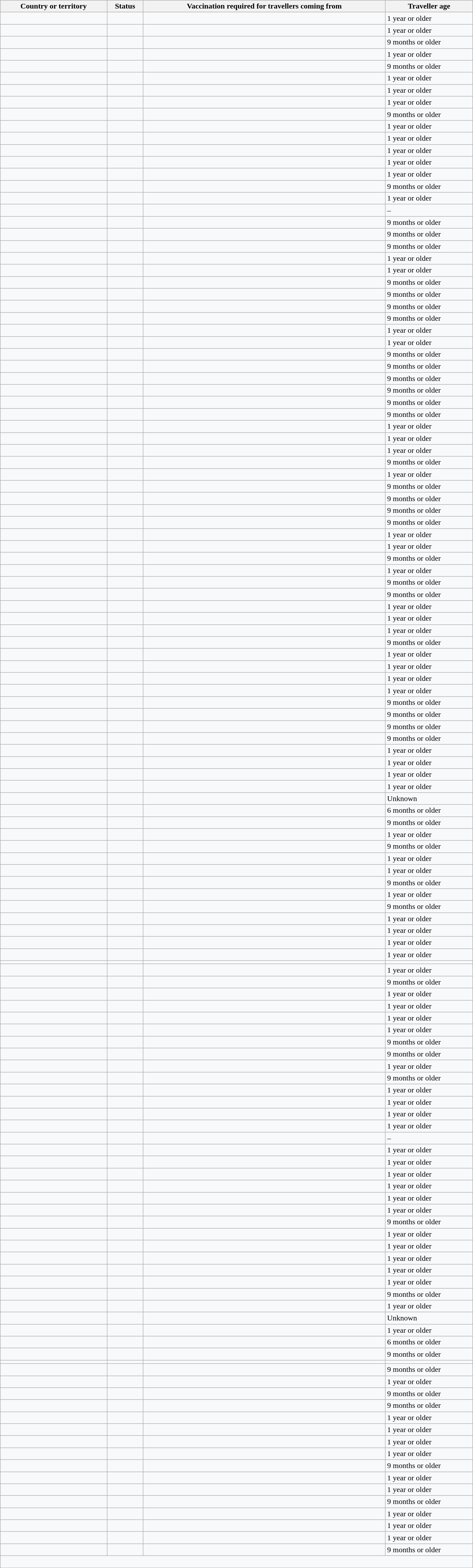<table class="wikitable sortable sticky-header" style="text-align:left;background:#f8f9faff;" width=1000 align="left">
<tr>
<th>Country or territory</th>
<th>Status</th>
<th>Vaccination required for travellers coming from</th>
<th>Traveller age</th>
</tr>
<tr>
<td></td>
<td></td>
<td></td>
<td>1 year or older</td>
</tr>
<tr>
<td></td>
<td></td>
<td></td>
<td>1 year or older</td>
</tr>
<tr>
<td></td>
<td></td>
<td></td>
<td>9 months or older</td>
</tr>
<tr>
<td></td>
<td></td>
<td></td>
<td>1 year or older</td>
</tr>
<tr>
<td></td>
<td></td>
<td></td>
<td>9 months or older</td>
</tr>
<tr>
<td></td>
<td></td>
<td></td>
<td>1 year or older</td>
</tr>
<tr>
<td></td>
<td></td>
<td></td>
<td>1 year or older</td>
</tr>
<tr>
<td></td>
<td></td>
<td></td>
<td>1 year or older</td>
</tr>
<tr>
<td></td>
<td></td>
<td></td>
<td>9 months or older</td>
</tr>
<tr>
<td></td>
<td></td>
<td></td>
<td>1 year or older</td>
</tr>
<tr>
<td></td>
<td></td>
<td></td>
<td>1 year or older</td>
</tr>
<tr>
<td></td>
<td></td>
<td></td>
<td>1 year or older</td>
</tr>
<tr>
<td></td>
<td></td>
<td></td>
<td>1 year or older</td>
</tr>
<tr>
<td></td>
<td></td>
<td></td>
<td>1 year or older</td>
</tr>
<tr>
<td></td>
<td></td>
<td></td>
<td>9 months or older</td>
</tr>
<tr>
<td></td>
<td></td>
<td></td>
<td>1 year or older</td>
</tr>
<tr>
<td></td>
<td></td>
<td></td>
<td>–</td>
</tr>
<tr>
<td></td>
<td></td>
<td></td>
<td>9 months or older</td>
</tr>
<tr>
<td></td>
<td></td>
<td></td>
<td>9 months or older</td>
</tr>
<tr>
<td></td>
<td></td>
<td></td>
<td>9 months or older</td>
</tr>
<tr>
<td></td>
<td></td>
<td></td>
<td>1 year or older</td>
</tr>
<tr>
<td></td>
<td></td>
<td></td>
<td>1 year or older</td>
</tr>
<tr>
<td></td>
<td></td>
<td></td>
<td>9 months or older</td>
</tr>
<tr>
<td></td>
<td></td>
<td></td>
<td>9 months or older</td>
</tr>
<tr>
<td></td>
<td></td>
<td></td>
<td>9 months or older</td>
</tr>
<tr>
<td></td>
<td></td>
<td></td>
<td>9 months or older</td>
</tr>
<tr>
<td></td>
<td></td>
<td></td>
<td>1 year or older</td>
</tr>
<tr>
<td></td>
<td></td>
<td></td>
<td>1 year or older</td>
</tr>
<tr>
<td></td>
<td></td>
<td></td>
<td>9 months or older</td>
</tr>
<tr>
<td></td>
<td></td>
<td></td>
<td>9 months or older</td>
</tr>
<tr>
<td></td>
<td></td>
<td></td>
<td>9 months or older</td>
</tr>
<tr>
<td></td>
<td></td>
<td></td>
<td>9 months or older</td>
</tr>
<tr>
<td></td>
<td></td>
<td></td>
<td>9 months or older</td>
</tr>
<tr>
<td></td>
<td></td>
<td></td>
<td>9 months or older</td>
</tr>
<tr>
<td></td>
<td></td>
<td></td>
<td>1 year or older</td>
</tr>
<tr>
<td></td>
<td></td>
<td></td>
<td>1 year or older</td>
</tr>
<tr>
<td></td>
<td></td>
<td></td>
<td>1 year or older</td>
</tr>
<tr>
<td></td>
<td></td>
<td></td>
<td>9 months or older</td>
</tr>
<tr>
<td></td>
<td></td>
<td></td>
<td>1 year or older</td>
</tr>
<tr>
<td></td>
<td></td>
<td></td>
<td>9 months or older</td>
</tr>
<tr>
<td></td>
<td></td>
<td></td>
<td>9 months or older</td>
</tr>
<tr>
<td></td>
<td></td>
<td></td>
<td>9 months or older</td>
</tr>
<tr>
<td></td>
<td></td>
<td></td>
<td>9 months or older</td>
</tr>
<tr>
<td></td>
<td></td>
<td></td>
<td>1 year or older</td>
</tr>
<tr>
<td></td>
<td></td>
<td></td>
<td>1 year or older</td>
</tr>
<tr>
<td></td>
<td></td>
<td></td>
<td>9 months or older</td>
</tr>
<tr>
<td></td>
<td></td>
<td></td>
<td>1 year or older</td>
</tr>
<tr>
<td></td>
<td></td>
<td></td>
<td>9 months or older</td>
</tr>
<tr>
<td></td>
<td></td>
<td></td>
<td>9 months or older</td>
</tr>
<tr>
<td></td>
<td></td>
<td></td>
<td>1 year or older</td>
</tr>
<tr>
<td></td>
<td></td>
<td></td>
<td>1 year or older</td>
</tr>
<tr>
<td></td>
<td></td>
<td></td>
<td>1 year or older</td>
</tr>
<tr>
<td></td>
<td></td>
<td></td>
<td>9 months or older</td>
</tr>
<tr>
<td></td>
<td></td>
<td></td>
<td>1 year or older</td>
</tr>
<tr>
<td></td>
<td></td>
<td></td>
<td>1 year or older</td>
</tr>
<tr>
<td></td>
<td></td>
<td></td>
<td>1 year or older</td>
</tr>
<tr>
<td></td>
<td></td>
<td></td>
<td>1 year or older</td>
</tr>
<tr>
<td></td>
<td></td>
<td></td>
<td>9 months or older</td>
</tr>
<tr>
<td></td>
<td></td>
<td></td>
<td>9 months or older</td>
</tr>
<tr>
<td></td>
<td></td>
<td></td>
<td>9 months or older</td>
</tr>
<tr>
<td></td>
<td></td>
<td></td>
<td>9 months or older</td>
</tr>
<tr>
<td></td>
<td></td>
<td></td>
<td>1 year or older</td>
</tr>
<tr>
<td></td>
<td></td>
<td></td>
<td>1 year or older</td>
</tr>
<tr>
<td></td>
<td></td>
<td></td>
<td>1 year or older</td>
</tr>
<tr>
<td></td>
<td></td>
<td></td>
<td>1 year or older</td>
</tr>
<tr>
<td></td>
<td></td>
<td></td>
<td>Unknown</td>
</tr>
<tr>
<td></td>
<td></td>
<td></td>
<td>6 months or older</td>
</tr>
<tr>
<td></td>
<td></td>
<td></td>
<td>9 months or older</td>
</tr>
<tr>
<td></td>
<td></td>
<td></td>
<td>1 year or older</td>
</tr>
<tr>
<td></td>
<td></td>
<td></td>
<td>9 months or older</td>
</tr>
<tr>
<td></td>
<td></td>
<td></td>
<td>1 year or older</td>
</tr>
<tr>
<td></td>
<td></td>
<td></td>
<td>1 year or older</td>
</tr>
<tr>
<td></td>
<td></td>
<td></td>
<td>9 months or older</td>
</tr>
<tr>
<td></td>
<td></td>
<td></td>
<td>1 year or older</td>
</tr>
<tr>
<td></td>
<td></td>
<td></td>
<td>9 months or older</td>
</tr>
<tr>
<td></td>
<td></td>
<td></td>
<td>1 year or older</td>
</tr>
<tr>
<td></td>
<td></td>
<td></td>
<td>1 year or older</td>
</tr>
<tr>
<td></td>
<td></td>
<td></td>
<td>1 year or older</td>
</tr>
<tr>
<td></td>
<td></td>
<td></td>
<td>1 year or older</td>
</tr>
<tr>
<td></td>
<td></td>
<td></td>
</tr>
<tr>
<td></td>
<td></td>
<td></td>
<td>1 year or older</td>
</tr>
<tr>
<td></td>
<td></td>
<td></td>
<td>9 months or older</td>
</tr>
<tr>
<td></td>
<td></td>
<td></td>
<td>1 year or older</td>
</tr>
<tr>
<td></td>
<td></td>
<td></td>
<td>1 year or older</td>
</tr>
<tr>
<td></td>
<td></td>
<td></td>
<td>1 year or older</td>
</tr>
<tr>
<td></td>
<td></td>
<td></td>
<td>1 year or older</td>
</tr>
<tr>
<td></td>
<td></td>
<td></td>
<td>9 months or older</td>
</tr>
<tr>
<td></td>
<td></td>
<td></td>
<td>9 months or older</td>
</tr>
<tr>
<td></td>
<td></td>
<td></td>
<td>1 year or older</td>
</tr>
<tr>
<td></td>
<td></td>
<td></td>
<td>9 months or older</td>
</tr>
<tr>
<td></td>
<td></td>
<td></td>
<td>1 year or older</td>
</tr>
<tr>
<td></td>
<td></td>
<td></td>
<td>1 year or older</td>
</tr>
<tr>
<td></td>
<td></td>
<td></td>
<td>1 year or older</td>
</tr>
<tr>
<td></td>
<td></td>
<td></td>
<td>1 year or older</td>
</tr>
<tr>
<td></td>
<td></td>
<td></td>
<td>–</td>
</tr>
<tr>
<td></td>
<td></td>
<td></td>
<td>1 year or older</td>
</tr>
<tr>
<td></td>
<td></td>
<td></td>
<td>1 year or older</td>
</tr>
<tr>
<td></td>
<td></td>
<td></td>
<td>1 year or older</td>
</tr>
<tr>
<td></td>
<td></td>
<td></td>
<td>1 year or older</td>
</tr>
<tr>
<td></td>
<td></td>
<td></td>
<td>1 year or older</td>
</tr>
<tr>
<td></td>
<td></td>
<td></td>
<td>1 year or older</td>
</tr>
<tr>
<td></td>
<td></td>
<td></td>
<td>9 months or older</td>
</tr>
<tr>
<td></td>
<td></td>
<td></td>
<td>1 year or older</td>
</tr>
<tr>
<td></td>
<td></td>
<td></td>
<td>1 year or older</td>
</tr>
<tr>
<td></td>
<td></td>
<td></td>
<td>1 year or older</td>
</tr>
<tr>
<td></td>
<td></td>
<td></td>
<td>1 year or older</td>
</tr>
<tr>
<td></td>
<td></td>
<td></td>
<td>1 year or older</td>
</tr>
<tr>
<td></td>
<td></td>
<td></td>
<td>9 months or older</td>
</tr>
<tr>
<td></td>
<td></td>
<td></td>
<td>1 year or older</td>
</tr>
<tr>
<td></td>
<td></td>
<td></td>
<td>Unknown</td>
</tr>
<tr>
<td></td>
<td></td>
<td></td>
<td>1 year or older</td>
</tr>
<tr>
<td></td>
<td></td>
<td></td>
<td>6 months or older</td>
</tr>
<tr>
<td></td>
<td></td>
<td></td>
<td>9 months or older</td>
</tr>
<tr>
<td></td>
<td></td>
<td></td>
</tr>
<tr>
<td></td>
<td></td>
<td></td>
<td>9 months or older</td>
</tr>
<tr>
<td></td>
<td></td>
<td></td>
<td>1 year or older</td>
</tr>
<tr>
<td></td>
<td></td>
<td></td>
<td>9 months or older</td>
</tr>
<tr>
<td></td>
<td></td>
<td></td>
<td>9 months or older</td>
</tr>
<tr>
<td></td>
<td></td>
<td></td>
<td>1 year or older</td>
</tr>
<tr>
<td></td>
<td></td>
<td></td>
<td>1 year or older</td>
</tr>
<tr>
<td></td>
<td></td>
<td></td>
<td>1 year or older</td>
</tr>
<tr>
<td></td>
<td></td>
<td></td>
<td>1 year or older</td>
</tr>
<tr>
<td></td>
<td></td>
<td></td>
<td>9 months or older</td>
</tr>
<tr>
<td></td>
<td></td>
<td></td>
<td>1 year or older</td>
</tr>
<tr>
<td></td>
<td></td>
<td></td>
<td>1 year or older</td>
</tr>
<tr>
<td></td>
<td></td>
<td></td>
<td>9 months or older</td>
</tr>
<tr>
<td></td>
<td></td>
<td></td>
<td>1 year or older</td>
</tr>
<tr>
<td></td>
<td></td>
<td></td>
<td>1 year or older</td>
</tr>
<tr>
<td></td>
<td></td>
<td></td>
<td>1 year or older</td>
</tr>
<tr>
<td></td>
<td></td>
<td></td>
<td>9 months or older</td>
</tr>
<tr>
<td colspan="4"><br></td>
</tr>
</table>
